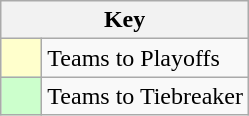<table class="wikitable" style="text-align: center;">
<tr>
<th colspan=2>Key</th>
</tr>
<tr>
<td style="background:#ffffcc; width:20px;"></td>
<td align=left>Teams to Playoffs</td>
</tr>
<tr>
<td style="background:#ccffcc; width:20px;"></td>
<td align=left>Teams to Tiebreaker</td>
</tr>
</table>
